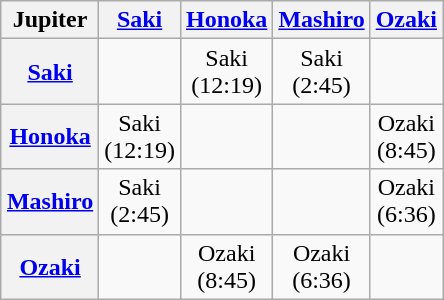<table class="wikitable" style="text-align:center; margin: 1em auto 1em auto">
<tr>
<th>Jupiter</th>
<th><a href='#'>Saki</a></th>
<th><a href='#'>Honoka</a></th>
<th><a href='#'>Mashiro</a></th>
<th><a href='#'>Ozaki</a></th>
</tr>
<tr>
<th><a href='#'>Saki</a></th>
<td></td>
<td>Saki<br>(12:19)</td>
<td>Saki<br>(2:45)</td>
<td></td>
</tr>
<tr>
<th><a href='#'>Honoka</a></th>
<td>Saki<br>(12:19)</td>
<td></td>
<td></td>
<td>Ozaki<br>(8:45)</td>
</tr>
<tr>
<th><a href='#'>Mashiro</a></th>
<td>Saki<br>(2:45)</td>
<td></td>
<td></td>
<td>Ozaki<br>(6:36)</td>
</tr>
<tr>
<th><a href='#'>Ozaki</a></th>
<td></td>
<td>Ozaki<br>(8:45)</td>
<td>Ozaki<br>(6:36)</td>
<td></td>
</tr>
</table>
